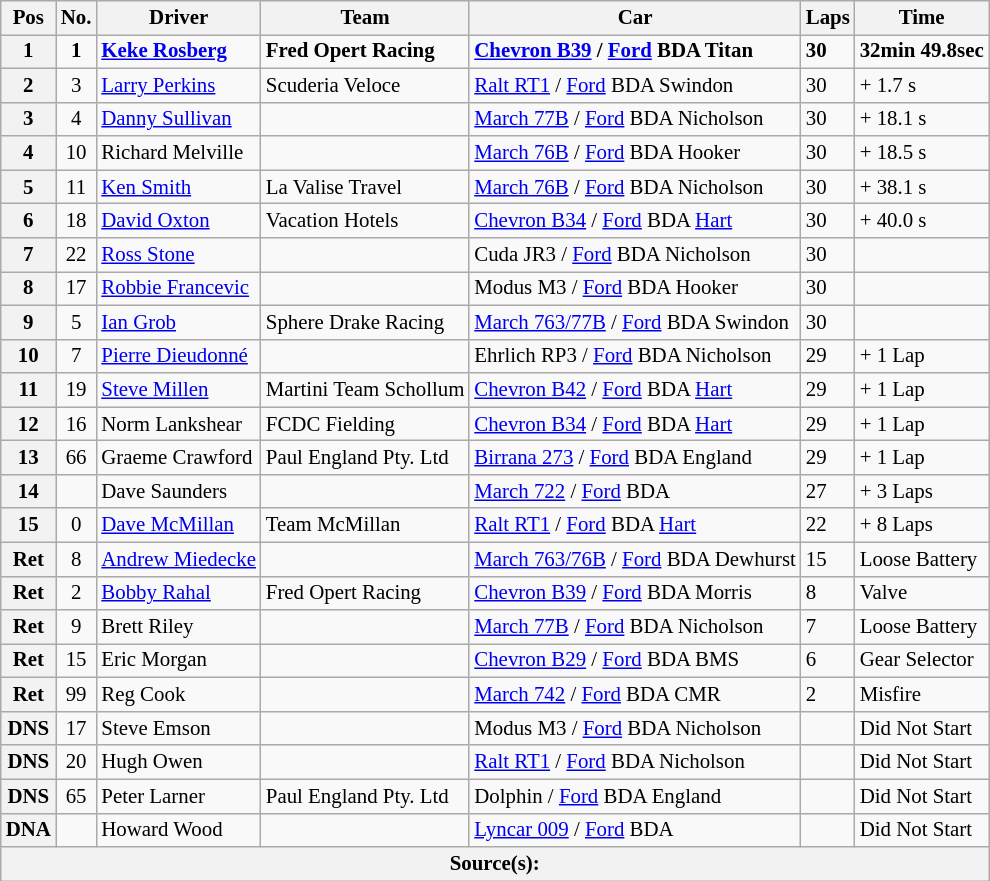<table class="wikitable" style="font-size: 87%;">
<tr>
<th>Pos</th>
<th>No.</th>
<th>Driver</th>
<th>Team</th>
<th>Car</th>
<th>Laps</th>
<th>Time</th>
</tr>
<tr>
<th>1</th>
<td align="center"><strong>1</strong></td>
<td><strong> <a href='#'>Keke Rosberg</a></strong></td>
<td><strong>Fred Opert Racing</strong></td>
<td><strong><a href='#'>Chevron B39</a> / <a href='#'>Ford</a> BDA Titan</strong></td>
<td><strong>30</strong></td>
<td><strong>32min 49.8sec</strong></td>
</tr>
<tr>
<th>2</th>
<td align="center">3</td>
<td> <a href='#'>Larry Perkins</a></td>
<td>Scuderia Veloce</td>
<td><a href='#'>Ralt RT1</a> / <a href='#'>Ford</a> BDA Swindon</td>
<td>30</td>
<td>+ 1.7 s</td>
</tr>
<tr>
<th>3</th>
<td align="center">4</td>
<td> <a href='#'>Danny Sullivan</a></td>
<td></td>
<td><a href='#'>March 77B</a> / <a href='#'>Ford</a> BDA Nicholson</td>
<td>30</td>
<td>+ 18.1 s</td>
</tr>
<tr>
<th>4</th>
<td align="center">10</td>
<td> Richard Melville</td>
<td></td>
<td><a href='#'>March 76B</a> / <a href='#'>Ford</a> BDA Hooker</td>
<td>30</td>
<td>+ 18.5 s</td>
</tr>
<tr>
<th>5</th>
<td align="center">11</td>
<td> <a href='#'>Ken Smith</a></td>
<td>La Valise Travel</td>
<td><a href='#'>March 76B</a> / <a href='#'>Ford</a> BDA Nicholson</td>
<td>30</td>
<td>+ 38.1 s</td>
</tr>
<tr>
<th>6</th>
<td align="center">18</td>
<td> <a href='#'>David Oxton</a></td>
<td>Vacation Hotels</td>
<td><a href='#'>Chevron B34</a> / <a href='#'>Ford</a> BDA <a href='#'>Hart</a></td>
<td>30</td>
<td>+ 40.0 s</td>
</tr>
<tr>
<th>7</th>
<td align="center">22</td>
<td> <a href='#'>Ross Stone</a></td>
<td></td>
<td>Cuda JR3 / <a href='#'>Ford</a> BDA Nicholson</td>
<td>30</td>
<td></td>
</tr>
<tr>
<th>8</th>
<td align="center">17</td>
<td> <a href='#'>Robbie Francevic</a></td>
<td></td>
<td>Modus M3 / <a href='#'>Ford</a> BDA Hooker</td>
<td>30</td>
<td></td>
</tr>
<tr>
<th>9</th>
<td align="center">5</td>
<td> <a href='#'>Ian Grob</a></td>
<td>Sphere Drake Racing</td>
<td><a href='#'>March 763/77B</a> / <a href='#'>Ford</a> BDA Swindon</td>
<td>30</td>
<td></td>
</tr>
<tr>
<th>10</th>
<td align="center">7</td>
<td> <a href='#'>Pierre Dieudonné</a></td>
<td></td>
<td>Ehrlich RP3 / <a href='#'>Ford</a> BDA Nicholson</td>
<td>29</td>
<td>+ 1 Lap</td>
</tr>
<tr>
<th>11</th>
<td align="center">19</td>
<td> <a href='#'>Steve Millen</a></td>
<td>Martini Team Schollum</td>
<td><a href='#'>Chevron B42</a> / <a href='#'>Ford</a> BDA <a href='#'>Hart</a></td>
<td>29</td>
<td>+ 1 Lap</td>
</tr>
<tr>
<th>12</th>
<td align="center">16</td>
<td> Norm Lankshear</td>
<td>FCDC Fielding</td>
<td><a href='#'>Chevron B34</a> / <a href='#'>Ford</a> BDA <a href='#'>Hart</a></td>
<td>29</td>
<td>+ 1 Lap</td>
</tr>
<tr>
<th>13</th>
<td align="center">66</td>
<td> Graeme Crawford</td>
<td>Paul England Pty. Ltd</td>
<td><a href='#'>Birrana 273</a> / <a href='#'>Ford</a> BDA England</td>
<td>29</td>
<td>+ 1 Lap</td>
</tr>
<tr>
<th>14</th>
<td align="center"></td>
<td> Dave Saunders</td>
<td></td>
<td><a href='#'>March 722</a> / <a href='#'>Ford</a> BDA</td>
<td>27</td>
<td>+ 3 Laps</td>
</tr>
<tr>
<th>15</th>
<td align="center">0</td>
<td> <a href='#'>Dave McMillan</a></td>
<td>Team McMillan</td>
<td><a href='#'>Ralt RT1</a> / <a href='#'>Ford</a> BDA <a href='#'>Hart</a></td>
<td>22</td>
<td>+ 8 Laps</td>
</tr>
<tr>
<th>Ret</th>
<td align="center">8</td>
<td> <a href='#'>Andrew Miedecke</a></td>
<td></td>
<td><a href='#'>March 763/76B</a> / <a href='#'>Ford</a> BDA Dewhurst</td>
<td>15</td>
<td>Loose Battery</td>
</tr>
<tr>
<th>Ret</th>
<td align="center">2</td>
<td> <a href='#'>Bobby Rahal</a></td>
<td>Fred Opert Racing</td>
<td><a href='#'>Chevron B39</a> / <a href='#'>Ford</a> BDA Morris</td>
<td>8</td>
<td>Valve</td>
</tr>
<tr>
<th>Ret</th>
<td align="center">9</td>
<td> Brett Riley</td>
<td></td>
<td><a href='#'>March 77B</a> / <a href='#'>Ford</a> BDA Nicholson</td>
<td>7</td>
<td>Loose Battery</td>
</tr>
<tr>
<th>Ret</th>
<td align="center">15</td>
<td> Eric Morgan</td>
<td></td>
<td><a href='#'>Chevron B29</a> / <a href='#'>Ford</a> BDA BMS</td>
<td>6</td>
<td>Gear Selector</td>
</tr>
<tr>
<th>Ret</th>
<td align="center">99</td>
<td> Reg Cook</td>
<td></td>
<td><a href='#'>March 742</a> / <a href='#'>Ford</a> BDA CMR</td>
<td>2</td>
<td>Misfire</td>
</tr>
<tr>
<th>DNS</th>
<td align="center">17</td>
<td> Steve Emson</td>
<td></td>
<td>Modus M3 / <a href='#'>Ford</a> BDA Nicholson</td>
<td></td>
<td>Did Not Start</td>
</tr>
<tr>
<th>DNS</th>
<td align="center">20</td>
<td> Hugh Owen</td>
<td></td>
<td><a href='#'>Ralt RT1</a> / <a href='#'>Ford</a> BDA Nicholson</td>
<td></td>
<td>Did Not Start</td>
</tr>
<tr>
<th>DNS</th>
<td align="center">65</td>
<td> Peter Larner</td>
<td>Paul England Pty. Ltd</td>
<td>Dolphin / <a href='#'>Ford</a> BDA England</td>
<td></td>
<td>Did Not Start</td>
</tr>
<tr>
<th>DNA</th>
<td align="center"></td>
<td> Howard Wood</td>
<td></td>
<td><a href='#'>Lyncar 009</a> / <a href='#'>Ford</a> BDA</td>
<td></td>
<td>Did Not Start</td>
</tr>
<tr>
<th colspan=7>Source(s): </th>
</tr>
</table>
